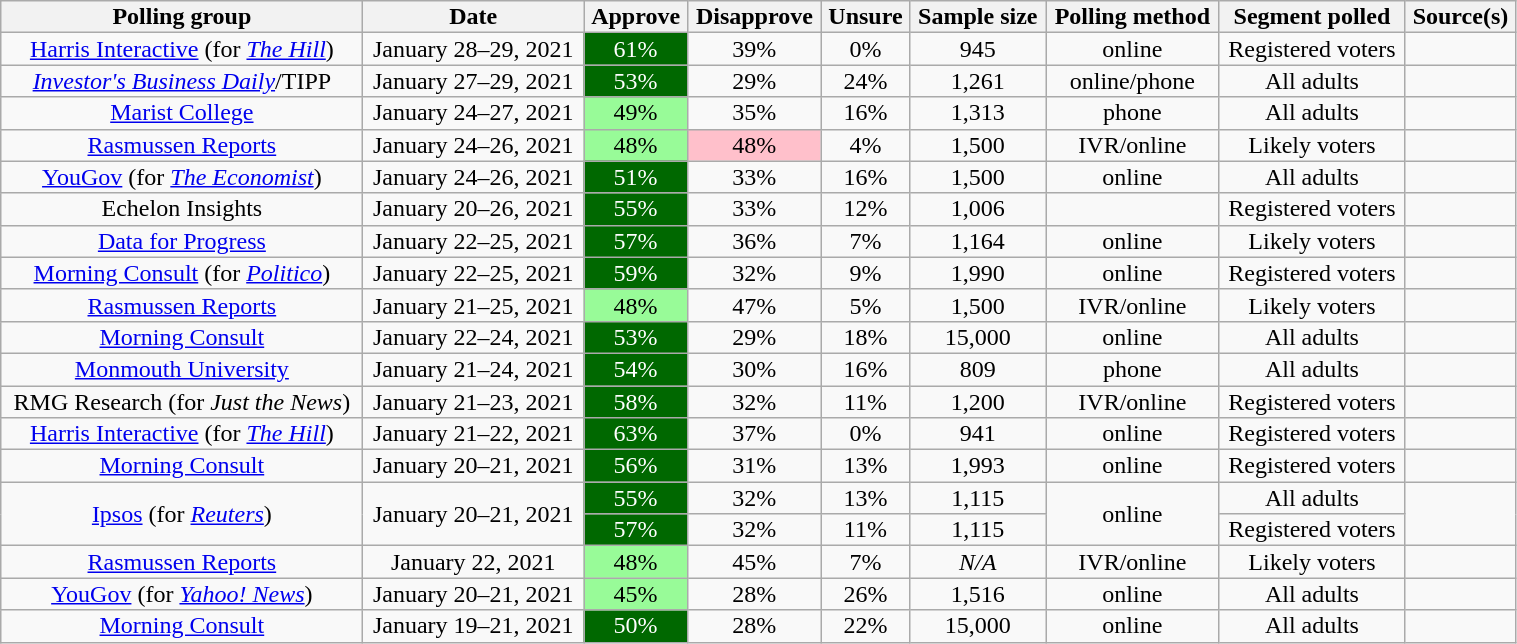<table class="wikitable sortable" style="text-align:center;line-height:14px;width: 80%;">
<tr>
<th class="unsortable">Polling group</th>
<th>Date</th>
<th>Approve</th>
<th>Disapprove</th>
<th>Unsure</th>
<th>Sample size</th>
<th>Polling method</th>
<th class="unsortable">Segment polled</th>
<th class="unsortable">Source(s)</th>
</tr>
<tr>
<td rowspan="1"><a href='#'>Harris Interactive</a> (for <em><a href='#'>The Hill</a></em>)</td>
<td>January 28–29, 2021</td>
<td style="background: #006800; color: white">61%</td>
<td>39%</td>
<td>0%</td>
<td>945</td>
<td>online</td>
<td rowspan="1">Registered voters</td>
<td></td>
</tr>
<tr>
<td rowspan="1"><em><a href='#'>Investor's Business Daily</a></em>/TIPP</td>
<td>January 27–29, 2021</td>
<td style="background: #006800; color: white">53%</td>
<td>29%</td>
<td>24%</td>
<td>1,261</td>
<td>online/phone</td>
<td rowspan="1">All adults</td>
<td></td>
</tr>
<tr>
<td rowspan="1"><a href='#'>Marist College</a></td>
<td>January 24–27, 2021</td>
<td style="background: PaleGreen; color: black">49%</td>
<td>35%</td>
<td>16%</td>
<td>1,313</td>
<td>phone</td>
<td rowspan="1">All adults</td>
<td></td>
</tr>
<tr>
<td rowspan="1"><a href='#'>Rasmussen Reports</a></td>
<td>January 24–26, 2021</td>
<td style="background: PaleGreen; color: black">48%</td>
<td style="background: pink; color: black">48%</td>
<td>4%</td>
<td>1,500</td>
<td>IVR/online</td>
<td rowspan="1">Likely voters</td>
<td></td>
</tr>
<tr>
<td rowspan="1"><a href='#'>YouGov</a> (for <em><a href='#'>The Economist</a></em>)</td>
<td>January 24–26, 2021</td>
<td style="background: #006800; color: white">51%</td>
<td>33%</td>
<td>16%</td>
<td>1,500</td>
<td>online</td>
<td rowspan="1">All adults</td>
<td></td>
</tr>
<tr>
<td rowspan="1">Echelon Insights</td>
<td>January 20–26, 2021</td>
<td style="background: #006800; color: white">55%</td>
<td>33%</td>
<td>12%</td>
<td>1,006</td>
<td></td>
<td rowspan="1">Registered voters</td>
<td></td>
</tr>
<tr>
<td rowspan="1"><a href='#'>Data for Progress</a></td>
<td>January 22–25, 2021</td>
<td style="background: #006800; color: white">57%</td>
<td>36%</td>
<td>7%</td>
<td>1,164</td>
<td>online</td>
<td rowspan="1">Likely voters</td>
<td></td>
</tr>
<tr>
<td rowspan="1"><a href='#'>Morning Consult</a> (for <em><a href='#'>Politico</a></em>)</td>
<td>January 22–25, 2021</td>
<td style="background: #006800; color: white">59%</td>
<td>32%</td>
<td>9%</td>
<td>1,990</td>
<td>online</td>
<td rowspan="1">Registered voters</td>
<td></td>
</tr>
<tr>
<td rowspan="1"><a href='#'>Rasmussen Reports</a></td>
<td>January 21–25, 2021</td>
<td style="background: PaleGreen; color: black">48%</td>
<td>47%</td>
<td>5%</td>
<td>1,500</td>
<td>IVR/online</td>
<td rowspan="1">Likely voters</td>
<td></td>
</tr>
<tr>
<td rowspan="1"><a href='#'>Morning Consult</a></td>
<td>January 22–24, 2021</td>
<td style="background: #006800; color: white">53%</td>
<td>29%</td>
<td>18%</td>
<td>15,000</td>
<td>online</td>
<td rowspan="1">All adults</td>
<td></td>
</tr>
<tr>
<td rowspan="1"><a href='#'>Monmouth University</a></td>
<td>January 21–24, 2021</td>
<td style="background: #006800; color: white">54%</td>
<td>30%</td>
<td>16%</td>
<td>809</td>
<td>phone</td>
<td rowspan="1">All adults</td>
<td></td>
</tr>
<tr>
<td rowspan="1">RMG Research (for <em>Just the News</em>)</td>
<td>January 21–23, 2021</td>
<td style="background: #006800; color: white">58%</td>
<td>32%</td>
<td>11%</td>
<td>1,200</td>
<td>IVR/online</td>
<td rowspan="1">Registered voters</td>
<td></td>
</tr>
<tr>
<td rowspan="1"><a href='#'>Harris Interactive</a> (for <em><a href='#'>The Hill</a></em>)</td>
<td>January 21–22, 2021</td>
<td style="background: #006800; color: white">63%</td>
<td>37%</td>
<td>0%</td>
<td>941</td>
<td>online</td>
<td rowspan="1">Registered voters</td>
<td></td>
</tr>
<tr>
<td rowspan="1"><a href='#'>Morning Consult</a></td>
<td>January 20–21, 2021</td>
<td style="background: #006800; color: white">56%</td>
<td>31%</td>
<td>13%</td>
<td>1,993</td>
<td>online</td>
<td rowspan="1">Registered voters</td>
<td></td>
</tr>
<tr>
<td rowspan="2"><a href='#'>Ipsos</a> (for <em><a href='#'>Reuters</a></em>)</td>
<td rowspan="2">January 20–21, 2021</td>
<td style="background: #006800; color: white">55%</td>
<td>32%</td>
<td>13%</td>
<td>1,115</td>
<td rowspan="2">online</td>
<td rowspan="1">All adults</td>
<td rowspan="2"></td>
</tr>
<tr>
<td style="background: #006800; color: white">57%</td>
<td>32%</td>
<td>11%</td>
<td>1,115</td>
<td rowspan="1">Registered voters</td>
</tr>
<tr>
<td rowspan="1"><a href='#'>Rasmussen Reports</a></td>
<td>January 22, 2021</td>
<td style="background: PaleGreen; color: black">48%</td>
<td>45%</td>
<td>7%</td>
<td><em>N/A</em></td>
<td>IVR/online</td>
<td rowspan="1">Likely voters</td>
<td></td>
</tr>
<tr>
<td rowspan="1"><a href='#'>YouGov</a> (for <em><a href='#'>Yahoo! News</a></em>)</td>
<td>January 20–21, 2021</td>
<td style="background: PaleGreen; color: black">45%</td>
<td>28%</td>
<td>26%</td>
<td>1,516</td>
<td>online</td>
<td rowspan="1">All adults</td>
<td></td>
</tr>
<tr>
<td rowspan="1"><a href='#'>Morning Consult</a></td>
<td>January 19–21, 2021</td>
<td style="background: #006800; color: white">50%</td>
<td>28%</td>
<td>22%</td>
<td>15,000</td>
<td>online</td>
<td rowspan="1">All adults</td>
<td></td>
</tr>
</table>
